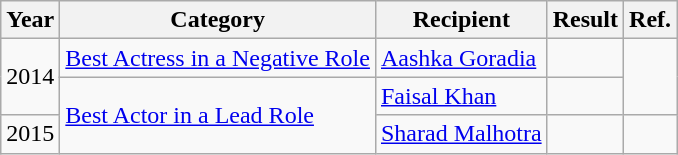<table class="wikitable">
<tr>
<th>Year</th>
<th>Category</th>
<th>Recipient</th>
<th>Result</th>
<th>Ref.</th>
</tr>
<tr>
<td rowspan="2">2014</td>
<td><a href='#'>Best Actress in a Negative Role</a></td>
<td><a href='#'>Aashka Goradia</a></td>
<td></td>
<td rowspan="2"></td>
</tr>
<tr>
<td rowspan="2"><a href='#'>Best Actor in a Lead Role</a></td>
<td><a href='#'>Faisal Khan</a></td>
<td></td>
</tr>
<tr>
<td>2015</td>
<td><a href='#'>Sharad Malhotra</a></td>
<td></td>
<td></td>
</tr>
</table>
